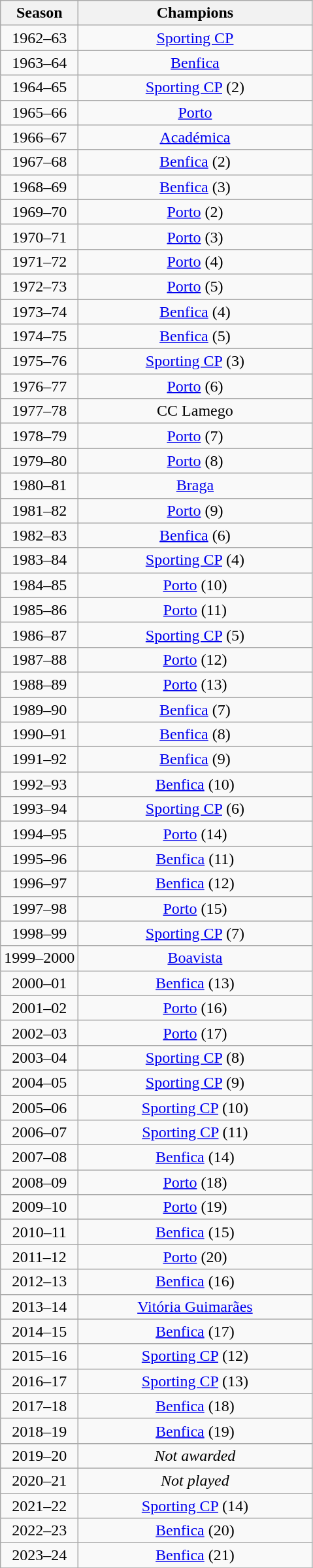<table class="wikitable" style="text-align:center;">
<tr>
<th width="25%">Season</th>
<th width="75%">Champions</th>
</tr>
<tr>
<td>1962–63</td>
<td><a href='#'>Sporting CP</a></td>
</tr>
<tr>
<td>1963–64</td>
<td><a href='#'>Benfica</a></td>
</tr>
<tr>
<td>1964–65</td>
<td><a href='#'>Sporting CP</a> (2)</td>
</tr>
<tr>
<td>1965–66</td>
<td><a href='#'>Porto</a></td>
</tr>
<tr>
<td>1966–67</td>
<td><a href='#'>Académica</a></td>
</tr>
<tr>
<td>1967–68</td>
<td><a href='#'>Benfica</a> (2)</td>
</tr>
<tr>
<td>1968–69</td>
<td><a href='#'>Benfica</a> (3)</td>
</tr>
<tr>
<td>1969–70</td>
<td><a href='#'>Porto</a> (2)</td>
</tr>
<tr>
<td>1970–71</td>
<td><a href='#'>Porto</a> (3)</td>
</tr>
<tr>
<td>1971–72</td>
<td><a href='#'>Porto</a> (4)</td>
</tr>
<tr>
<td>1972–73</td>
<td><a href='#'>Porto</a> (5)</td>
</tr>
<tr>
<td>1973–74</td>
<td><a href='#'>Benfica</a> (4)</td>
</tr>
<tr>
<td>1974–75</td>
<td><a href='#'>Benfica</a> (5)</td>
</tr>
<tr>
<td>1975–76</td>
<td><a href='#'>Sporting CP</a> (3)</td>
</tr>
<tr>
<td>1976–77</td>
<td><a href='#'>Porto</a> (6)</td>
</tr>
<tr>
<td>1977–78</td>
<td>CC Lamego</td>
</tr>
<tr>
<td>1978–79</td>
<td><a href='#'>Porto</a> (7)</td>
</tr>
<tr>
<td>1979–80</td>
<td><a href='#'>Porto</a> (8)</td>
</tr>
<tr>
<td>1980–81</td>
<td><a href='#'>Braga</a></td>
</tr>
<tr>
<td>1981–82</td>
<td><a href='#'>Porto</a> (9)</td>
</tr>
<tr>
<td>1982–83</td>
<td><a href='#'>Benfica</a> (6)</td>
</tr>
<tr>
<td>1983–84</td>
<td><a href='#'>Sporting CP</a> (4)</td>
</tr>
<tr>
<td>1984–85</td>
<td><a href='#'>Porto</a> (10)</td>
</tr>
<tr>
<td>1985–86</td>
<td><a href='#'>Porto</a> (11)</td>
</tr>
<tr>
<td>1986–87</td>
<td><a href='#'>Sporting CP</a> (5)</td>
</tr>
<tr>
<td>1987–88</td>
<td><a href='#'>Porto</a> (12)</td>
</tr>
<tr>
<td>1988–89</td>
<td><a href='#'>Porto</a> (13)</td>
</tr>
<tr>
<td>1989–90</td>
<td><a href='#'>Benfica</a> (7)</td>
</tr>
<tr>
<td>1990–91</td>
<td><a href='#'>Benfica</a> (8)</td>
</tr>
<tr>
<td>1991–92</td>
<td><a href='#'>Benfica</a> (9)</td>
</tr>
<tr>
<td>1992–93</td>
<td><a href='#'>Benfica</a> (10)</td>
</tr>
<tr>
<td>1993–94</td>
<td><a href='#'>Sporting CP</a> (6)</td>
</tr>
<tr>
<td>1994–95</td>
<td><a href='#'>Porto</a> (14)</td>
</tr>
<tr>
<td>1995–96</td>
<td><a href='#'>Benfica</a> (11)</td>
</tr>
<tr>
<td>1996–97</td>
<td><a href='#'>Benfica</a> (12)</td>
</tr>
<tr>
<td>1997–98</td>
<td><a href='#'>Porto</a> (15)</td>
</tr>
<tr>
<td>1998–99</td>
<td><a href='#'>Sporting CP</a> (7)</td>
</tr>
<tr>
<td>1999–2000</td>
<td><a href='#'>Boavista</a></td>
</tr>
<tr>
<td>2000–01</td>
<td><a href='#'>Benfica</a> (13)</td>
</tr>
<tr>
<td>2001–02</td>
<td><a href='#'>Porto</a> (16)</td>
</tr>
<tr>
<td>2002–03</td>
<td><a href='#'>Porto</a> (17)</td>
</tr>
<tr>
<td>2003–04</td>
<td><a href='#'>Sporting CP</a> (8)</td>
</tr>
<tr>
<td>2004–05</td>
<td><a href='#'>Sporting CP</a> (9)</td>
</tr>
<tr>
<td>2005–06</td>
<td><a href='#'>Sporting CP</a> (10)</td>
</tr>
<tr>
<td>2006–07</td>
<td><a href='#'>Sporting CP</a> (11)</td>
</tr>
<tr>
<td>2007–08</td>
<td><a href='#'>Benfica</a> (14)</td>
</tr>
<tr>
<td>2008–09</td>
<td><a href='#'>Porto</a> (18)</td>
</tr>
<tr>
<td>2009–10</td>
<td><a href='#'>Porto</a> (19)</td>
</tr>
<tr>
<td>2010–11</td>
<td><a href='#'>Benfica</a> (15)</td>
</tr>
<tr>
<td>2011–12</td>
<td><a href='#'>Porto</a> (20)</td>
</tr>
<tr>
<td>2012–13</td>
<td><a href='#'>Benfica</a> (16)</td>
</tr>
<tr>
<td>2013–14</td>
<td><a href='#'>Vitória Guimarães</a></td>
</tr>
<tr>
<td>2014–15</td>
<td><a href='#'>Benfica</a> (17)</td>
</tr>
<tr>
<td>2015–16</td>
<td><a href='#'>Sporting CP</a> (12)</td>
</tr>
<tr>
<td>2016–17</td>
<td><a href='#'>Sporting CP</a> (13)</td>
</tr>
<tr>
<td>2017–18</td>
<td><a href='#'>Benfica</a> (18)</td>
</tr>
<tr>
<td>2018–19</td>
<td><a href='#'>Benfica</a> (19)</td>
</tr>
<tr>
<td>2019–20</td>
<td><em>Not awarded</em> </td>
</tr>
<tr>
<td>2020–21</td>
<td><em>Not played</em> </td>
</tr>
<tr>
<td>2021–22</td>
<td><a href='#'>Sporting CP</a> (14)</td>
</tr>
<tr>
<td>2022–23</td>
<td><a href='#'>Benfica</a> (20)</td>
</tr>
<tr>
<td>2023–24</td>
<td><a href='#'>Benfica</a> (21)</td>
</tr>
<tr>
</tr>
</table>
